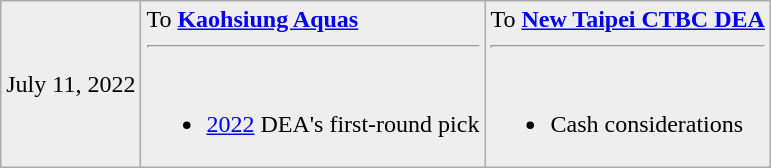<table class="wikitable" style="text-align:center">
<tr style="background:#eee">
<td>July 11, 2022</td>
<td align="left" valign="top">To <strong><a href='#'>Kaohsiung Aquas</a></strong><hr><br><ul><li><a href='#'>2022</a> DEA's first-round pick</li></ul></td>
<td align="left" valign="top">To <strong><a href='#'>New Taipei CTBC DEA</a></strong><hr><br><ul><li>Cash considerations</li></ul></td>
</tr>
</table>
